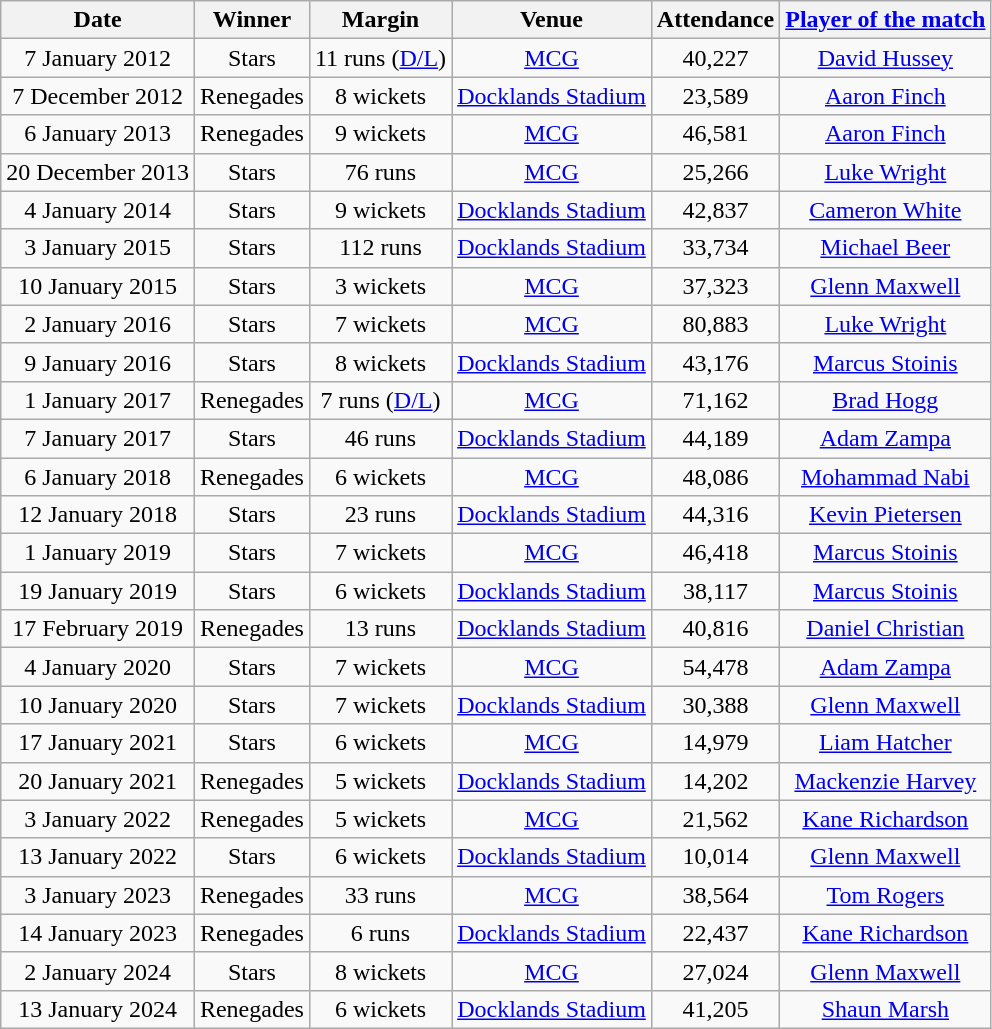<table class="wikitable" style="text-align:center">
<tr>
<th>Date</th>
<th>Winner</th>
<th>Margin</th>
<th>Venue</th>
<th>Attendance</th>
<th><a href='#'>Player of the match</a></th>
</tr>
<tr>
<td>7 January 2012</td>
<td>Stars</td>
<td>11 runs (<a href='#'>D/L</a>)</td>
<td><a href='#'>MCG</a></td>
<td>40,227</td>
<td><a href='#'>David Hussey</a></td>
</tr>
<tr>
<td>7 December 2012</td>
<td>Renegades</td>
<td>8 wickets</td>
<td><a href='#'>Docklands Stadium</a></td>
<td>23,589</td>
<td><a href='#'>Aaron Finch</a></td>
</tr>
<tr>
<td>6 January 2013</td>
<td>Renegades</td>
<td>9 wickets</td>
<td><a href='#'>MCG</a></td>
<td>46,581</td>
<td><a href='#'>Aaron Finch</a></td>
</tr>
<tr>
<td>20 December 2013</td>
<td>Stars</td>
<td>76 runs</td>
<td><a href='#'>MCG</a></td>
<td>25,266</td>
<td><a href='#'>Luke Wright</a></td>
</tr>
<tr>
<td>4 January 2014</td>
<td>Stars</td>
<td>9 wickets</td>
<td><a href='#'>Docklands Stadium</a></td>
<td>42,837</td>
<td><a href='#'>Cameron White</a></td>
</tr>
<tr>
<td>3 January 2015</td>
<td>Stars</td>
<td>112 runs</td>
<td><a href='#'>Docklands Stadium</a></td>
<td>33,734</td>
<td><a href='#'>Michael Beer</a></td>
</tr>
<tr>
<td>10 January 2015</td>
<td>Stars</td>
<td>3 wickets</td>
<td><a href='#'>MCG</a></td>
<td>37,323</td>
<td><a href='#'>Glenn Maxwell</a></td>
</tr>
<tr>
<td>2 January 2016</td>
<td>Stars</td>
<td>7 wickets</td>
<td><a href='#'>MCG</a></td>
<td>80,883</td>
<td><a href='#'>Luke Wright</a></td>
</tr>
<tr>
<td>9 January 2016</td>
<td>Stars</td>
<td>8 wickets</td>
<td><a href='#'>Docklands Stadium</a></td>
<td>43,176</td>
<td><a href='#'>Marcus Stoinis</a></td>
</tr>
<tr>
<td>1 January 2017</td>
<td>Renegades</td>
<td>7 runs (<a href='#'>D/L</a>)</td>
<td><a href='#'>MCG</a></td>
<td>71,162</td>
<td><a href='#'>Brad Hogg</a></td>
</tr>
<tr>
<td>7 January 2017</td>
<td>Stars</td>
<td>46 runs</td>
<td><a href='#'>Docklands Stadium</a></td>
<td>44,189</td>
<td><a href='#'>Adam Zampa</a></td>
</tr>
<tr>
<td>6 January 2018</td>
<td>Renegades</td>
<td>6 wickets</td>
<td><a href='#'>MCG</a></td>
<td>48,086</td>
<td><a href='#'>Mohammad Nabi</a></td>
</tr>
<tr>
<td>12 January 2018</td>
<td>Stars</td>
<td>23 runs</td>
<td><a href='#'>Docklands Stadium</a></td>
<td>44,316</td>
<td><a href='#'>Kevin Pietersen</a></td>
</tr>
<tr>
<td>1 January 2019</td>
<td>Stars</td>
<td>7 wickets</td>
<td><a href='#'>MCG</a></td>
<td>46,418</td>
<td><a href='#'>Marcus Stoinis</a></td>
</tr>
<tr>
<td>19 January 2019</td>
<td>Stars</td>
<td>6 wickets</td>
<td><a href='#'>Docklands Stadium</a></td>
<td>38,117</td>
<td><a href='#'>Marcus Stoinis</a></td>
</tr>
<tr>
<td>17 February 2019</td>
<td>Renegades</td>
<td>13 runs</td>
<td><a href='#'>Docklands Stadium</a></td>
<td>40,816</td>
<td><a href='#'>Daniel Christian</a></td>
</tr>
<tr>
<td>4 January 2020</td>
<td>Stars</td>
<td>7 wickets</td>
<td><a href='#'>MCG</a></td>
<td>54,478</td>
<td><a href='#'>Adam Zampa</a></td>
</tr>
<tr>
<td>10 January 2020</td>
<td>Stars</td>
<td>7 wickets</td>
<td><a href='#'>Docklands Stadium</a></td>
<td>30,388</td>
<td><a href='#'>Glenn Maxwell</a></td>
</tr>
<tr>
<td>17 January 2021</td>
<td>Stars</td>
<td>6 wickets</td>
<td><a href='#'>MCG</a></td>
<td>14,979</td>
<td><a href='#'>Liam Hatcher</a></td>
</tr>
<tr>
<td>20 January 2021</td>
<td>Renegades</td>
<td>5 wickets</td>
<td><a href='#'>Docklands Stadium</a></td>
<td>14,202</td>
<td><a href='#'>Mackenzie Harvey</a></td>
</tr>
<tr>
<td>3 January 2022</td>
<td>Renegades</td>
<td>5 wickets</td>
<td><a href='#'>MCG</a></td>
<td>21,562</td>
<td><a href='#'>Kane Richardson</a></td>
</tr>
<tr>
<td>13 January 2022</td>
<td>Stars</td>
<td>6 wickets</td>
<td><a href='#'>Docklands Stadium</a></td>
<td>10,014</td>
<td><a href='#'>Glenn Maxwell</a></td>
</tr>
<tr>
<td>3 January 2023</td>
<td>Renegades</td>
<td>33 runs</td>
<td><a href='#'>MCG</a></td>
<td>38,564</td>
<td><a href='#'>Tom Rogers</a></td>
</tr>
<tr>
<td>14 January 2023</td>
<td>Renegades</td>
<td>6 runs</td>
<td><a href='#'>Docklands Stadium</a></td>
<td>22,437</td>
<td><a href='#'>Kane Richardson</a></td>
</tr>
<tr>
<td>2 January 2024</td>
<td>Stars</td>
<td>8 wickets</td>
<td><a href='#'>MCG</a></td>
<td>27,024</td>
<td><a href='#'>Glenn Maxwell</a></td>
</tr>
<tr>
<td>13 January 2024</td>
<td>Renegades</td>
<td>6 wickets</td>
<td><a href='#'>Docklands Stadium</a></td>
<td>41,205</td>
<td><a href='#'>Shaun Marsh</a></td>
</tr>
</table>
